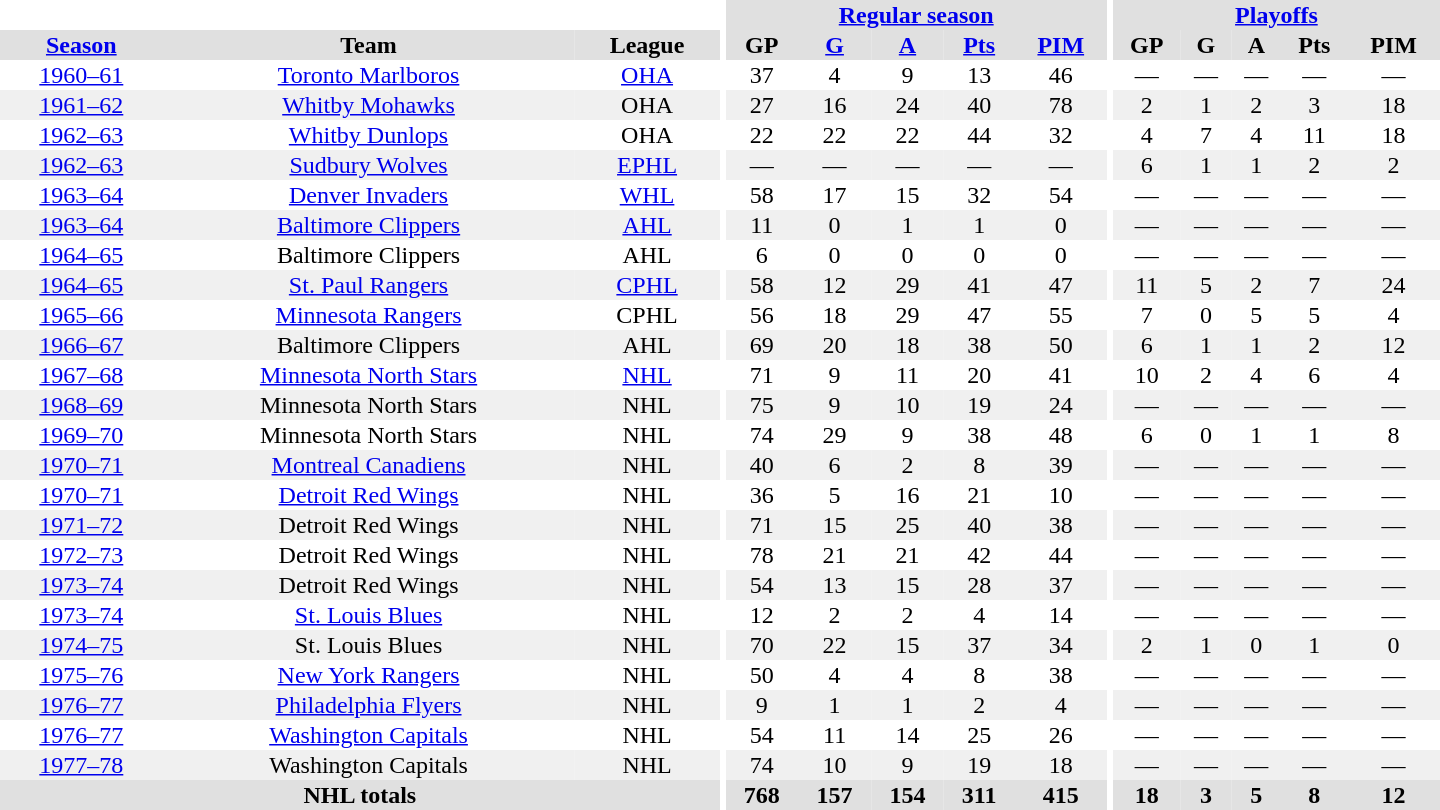<table border="0" cellpadding="1" cellspacing="0" style="text-align:center; width:60em">
<tr bgcolor="#e0e0e0">
<th colspan="3" bgcolor="#ffffff"></th>
<th rowspan="100" bgcolor="#ffffff"></th>
<th colspan="5"><a href='#'>Regular season</a></th>
<th rowspan="100" bgcolor="#ffffff"></th>
<th colspan="5"><a href='#'>Playoffs</a></th>
</tr>
<tr bgcolor="#e0e0e0">
<th><a href='#'>Season</a></th>
<th>Team</th>
<th>League</th>
<th>GP</th>
<th><a href='#'>G</a></th>
<th><a href='#'>A</a></th>
<th><a href='#'>Pts</a></th>
<th><a href='#'>PIM</a></th>
<th>GP</th>
<th>G</th>
<th>A</th>
<th>Pts</th>
<th>PIM</th>
</tr>
<tr>
<td><a href='#'>1960–61</a></td>
<td><a href='#'>Toronto Marlboros</a></td>
<td><a href='#'>OHA</a></td>
<td>37</td>
<td>4</td>
<td>9</td>
<td>13</td>
<td>46</td>
<td>—</td>
<td>—</td>
<td>—</td>
<td>—</td>
<td>—</td>
</tr>
<tr bgcolor="#f0f0f0">
<td><a href='#'>1961–62</a></td>
<td><a href='#'>Whitby Mohawks</a></td>
<td>OHA</td>
<td>27</td>
<td>16</td>
<td>24</td>
<td>40</td>
<td>78</td>
<td>2</td>
<td>1</td>
<td>2</td>
<td>3</td>
<td>18</td>
</tr>
<tr>
<td><a href='#'>1962–63</a></td>
<td><a href='#'>Whitby Dunlops</a></td>
<td>OHA</td>
<td>22</td>
<td>22</td>
<td>22</td>
<td>44</td>
<td>32</td>
<td>4</td>
<td>7</td>
<td>4</td>
<td>11</td>
<td>18</td>
</tr>
<tr bgcolor="#f0f0f0">
<td><a href='#'>1962–63</a></td>
<td><a href='#'>Sudbury Wolves</a></td>
<td><a href='#'>EPHL</a></td>
<td>—</td>
<td>—</td>
<td>—</td>
<td>—</td>
<td>—</td>
<td>6</td>
<td>1</td>
<td>1</td>
<td>2</td>
<td>2</td>
</tr>
<tr>
<td><a href='#'>1963–64</a></td>
<td><a href='#'>Denver Invaders</a></td>
<td><a href='#'>WHL</a></td>
<td>58</td>
<td>17</td>
<td>15</td>
<td>32</td>
<td>54</td>
<td>—</td>
<td>—</td>
<td>—</td>
<td>—</td>
<td>—</td>
</tr>
<tr bgcolor="#f0f0f0">
<td><a href='#'>1963–64</a></td>
<td><a href='#'>Baltimore Clippers</a></td>
<td><a href='#'>AHL</a></td>
<td>11</td>
<td>0</td>
<td>1</td>
<td>1</td>
<td>0</td>
<td>—</td>
<td>—</td>
<td>—</td>
<td>—</td>
<td>—</td>
</tr>
<tr>
<td><a href='#'>1964–65</a></td>
<td>Baltimore Clippers</td>
<td>AHL</td>
<td>6</td>
<td>0</td>
<td>0</td>
<td>0</td>
<td>0</td>
<td>—</td>
<td>—</td>
<td>—</td>
<td>—</td>
<td>—</td>
</tr>
<tr bgcolor="#f0f0f0">
<td><a href='#'>1964–65</a></td>
<td><a href='#'>St. Paul Rangers</a></td>
<td><a href='#'>CPHL</a></td>
<td>58</td>
<td>12</td>
<td>29</td>
<td>41</td>
<td>47</td>
<td>11</td>
<td>5</td>
<td>2</td>
<td>7</td>
<td>24</td>
</tr>
<tr>
<td><a href='#'>1965–66</a></td>
<td><a href='#'>Minnesota Rangers</a></td>
<td>CPHL</td>
<td>56</td>
<td>18</td>
<td>29</td>
<td>47</td>
<td>55</td>
<td>7</td>
<td>0</td>
<td>5</td>
<td>5</td>
<td>4</td>
</tr>
<tr bgcolor="#f0f0f0">
<td><a href='#'>1966–67</a></td>
<td>Baltimore Clippers</td>
<td>AHL</td>
<td>69</td>
<td>20</td>
<td>18</td>
<td>38</td>
<td>50</td>
<td>6</td>
<td>1</td>
<td>1</td>
<td>2</td>
<td>12</td>
</tr>
<tr>
<td><a href='#'>1967–68</a></td>
<td><a href='#'>Minnesota North Stars</a></td>
<td><a href='#'>NHL</a></td>
<td>71</td>
<td>9</td>
<td>11</td>
<td>20</td>
<td>41</td>
<td>10</td>
<td>2</td>
<td>4</td>
<td>6</td>
<td>4</td>
</tr>
<tr bgcolor="#f0f0f0">
<td><a href='#'>1968–69</a></td>
<td>Minnesota North Stars</td>
<td>NHL</td>
<td>75</td>
<td>9</td>
<td>10</td>
<td>19</td>
<td>24</td>
<td>—</td>
<td>—</td>
<td>—</td>
<td>—</td>
<td>—</td>
</tr>
<tr>
<td><a href='#'>1969–70</a></td>
<td>Minnesota North Stars</td>
<td>NHL</td>
<td>74</td>
<td>29</td>
<td>9</td>
<td>38</td>
<td>48</td>
<td>6</td>
<td>0</td>
<td>1</td>
<td>1</td>
<td>8</td>
</tr>
<tr bgcolor="#f0f0f0">
<td><a href='#'>1970–71</a></td>
<td><a href='#'>Montreal Canadiens</a></td>
<td>NHL</td>
<td>40</td>
<td>6</td>
<td>2</td>
<td>8</td>
<td>39</td>
<td>—</td>
<td>—</td>
<td>—</td>
<td>—</td>
<td>—</td>
</tr>
<tr>
<td><a href='#'>1970–71</a></td>
<td><a href='#'>Detroit Red Wings</a></td>
<td>NHL</td>
<td>36</td>
<td>5</td>
<td>16</td>
<td>21</td>
<td>10</td>
<td>—</td>
<td>—</td>
<td>—</td>
<td>—</td>
<td>—</td>
</tr>
<tr bgcolor="#f0f0f0">
<td><a href='#'>1971–72</a></td>
<td>Detroit Red Wings</td>
<td>NHL</td>
<td>71</td>
<td>15</td>
<td>25</td>
<td>40</td>
<td>38</td>
<td>—</td>
<td>—</td>
<td>—</td>
<td>—</td>
<td>—</td>
</tr>
<tr>
<td><a href='#'>1972–73</a></td>
<td>Detroit Red Wings</td>
<td>NHL</td>
<td>78</td>
<td>21</td>
<td>21</td>
<td>42</td>
<td>44</td>
<td>—</td>
<td>—</td>
<td>—</td>
<td>—</td>
<td>—</td>
</tr>
<tr bgcolor="#f0f0f0">
<td><a href='#'>1973–74</a></td>
<td>Detroit Red Wings</td>
<td>NHL</td>
<td>54</td>
<td>13</td>
<td>15</td>
<td>28</td>
<td>37</td>
<td>—</td>
<td>—</td>
<td>—</td>
<td>—</td>
<td>—</td>
</tr>
<tr>
<td><a href='#'>1973–74</a></td>
<td><a href='#'>St. Louis Blues</a></td>
<td>NHL</td>
<td>12</td>
<td>2</td>
<td>2</td>
<td>4</td>
<td>14</td>
<td>—</td>
<td>—</td>
<td>—</td>
<td>—</td>
<td>—</td>
</tr>
<tr bgcolor="#f0f0f0">
<td><a href='#'>1974–75</a></td>
<td>St. Louis Blues</td>
<td>NHL</td>
<td>70</td>
<td>22</td>
<td>15</td>
<td>37</td>
<td>34</td>
<td>2</td>
<td>1</td>
<td>0</td>
<td>1</td>
<td>0</td>
</tr>
<tr>
<td><a href='#'>1975–76</a></td>
<td><a href='#'>New York Rangers</a></td>
<td>NHL</td>
<td>50</td>
<td>4</td>
<td>4</td>
<td>8</td>
<td>38</td>
<td>—</td>
<td>—</td>
<td>—</td>
<td>—</td>
<td>—</td>
</tr>
<tr bgcolor="#f0f0f0">
<td><a href='#'>1976–77</a></td>
<td><a href='#'>Philadelphia Flyers</a></td>
<td>NHL</td>
<td>9</td>
<td>1</td>
<td>1</td>
<td>2</td>
<td>4</td>
<td>—</td>
<td>—</td>
<td>—</td>
<td>—</td>
<td>—</td>
</tr>
<tr>
<td><a href='#'>1976–77</a></td>
<td><a href='#'>Washington Capitals</a></td>
<td>NHL</td>
<td>54</td>
<td>11</td>
<td>14</td>
<td>25</td>
<td>26</td>
<td>—</td>
<td>—</td>
<td>—</td>
<td>—</td>
<td>—</td>
</tr>
<tr bgcolor="#f0f0f0">
<td><a href='#'>1977–78</a></td>
<td>Washington Capitals</td>
<td>NHL</td>
<td>74</td>
<td>10</td>
<td>9</td>
<td>19</td>
<td>18</td>
<td>—</td>
<td>—</td>
<td>—</td>
<td>—</td>
<td>—</td>
</tr>
<tr bgcolor="#e0e0e0">
<th colspan="3">NHL totals</th>
<th>768</th>
<th>157</th>
<th>154</th>
<th>311</th>
<th>415</th>
<th>18</th>
<th>3</th>
<th>5</th>
<th>8</th>
<th>12</th>
</tr>
</table>
